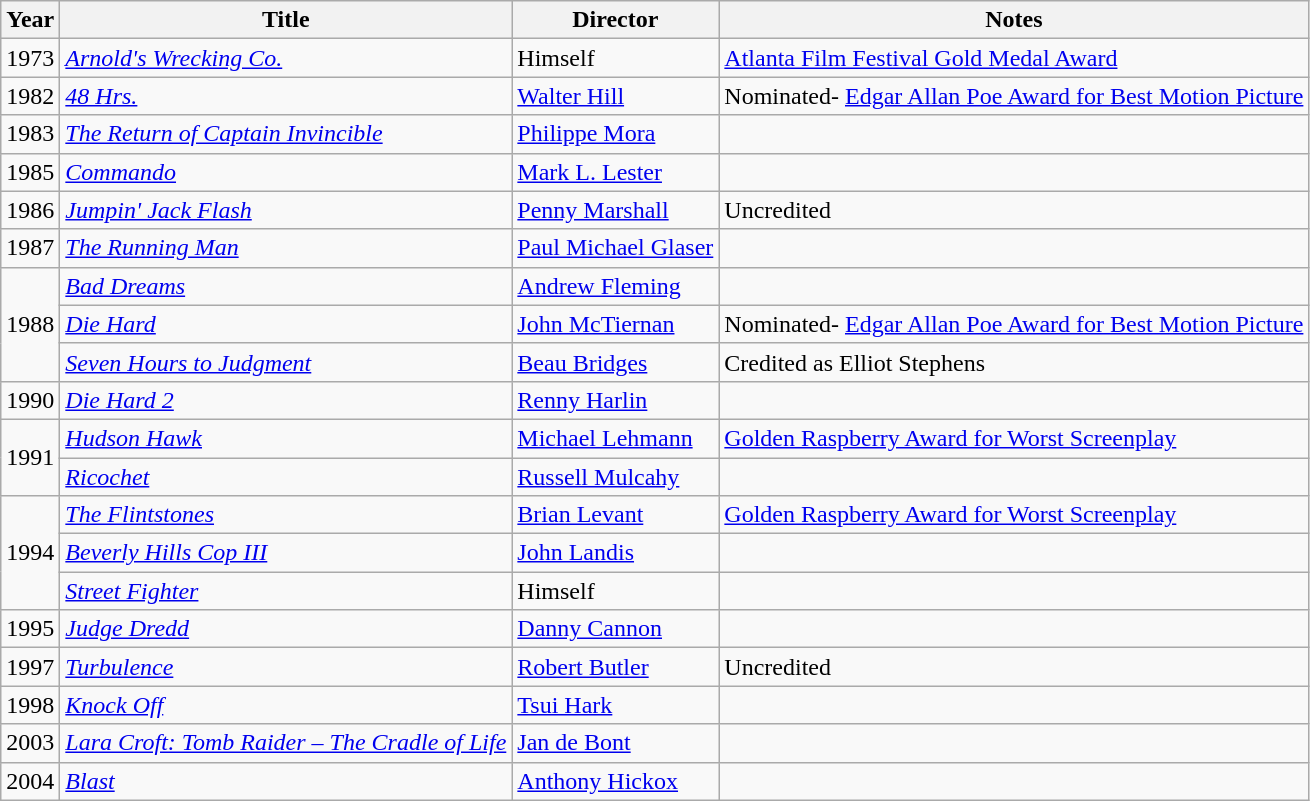<table class="wikitable">
<tr>
<th>Year</th>
<th>Title</th>
<th>Director</th>
<th>Notes</th>
</tr>
<tr>
<td>1973</td>
<td><em><a href='#'>Arnold's Wrecking Co.</a></em></td>
<td>Himself</td>
<td><a href='#'>Atlanta Film Festival Gold Medal Award</a></td>
</tr>
<tr>
<td>1982</td>
<td><em><a href='#'>48 Hrs.</a></em></td>
<td><a href='#'>Walter Hill</a></td>
<td>Nominated- <a href='#'>Edgar Allan Poe Award for Best Motion Picture</a></td>
</tr>
<tr>
<td>1983</td>
<td><em><a href='#'>The Return of Captain Invincible</a></em></td>
<td><a href='#'>Philippe Mora</a></td>
<td></td>
</tr>
<tr>
<td>1985</td>
<td><a href='#'><em>Commando</em></a></td>
<td><a href='#'>Mark L. Lester</a></td>
<td></td>
</tr>
<tr>
<td>1986</td>
<td><a href='#'><em>Jumpin' Jack Flash</em></a></td>
<td><a href='#'>Penny Marshall</a></td>
<td>Uncredited</td>
</tr>
<tr>
<td>1987</td>
<td><a href='#'><em>The Running Man</em></a></td>
<td><a href='#'>Paul Michael Glaser</a></td>
<td></td>
</tr>
<tr>
<td rowspan="3">1988</td>
<td><a href='#'><em>Bad Dreams</em></a></td>
<td><a href='#'>Andrew Fleming</a></td>
<td></td>
</tr>
<tr>
<td><em><a href='#'>Die Hard</a></em></td>
<td><a href='#'>John McTiernan</a></td>
<td>Nominated- <a href='#'>Edgar Allan Poe Award for Best Motion Picture</a></td>
</tr>
<tr>
<td><em><a href='#'>Seven Hours to Judgment</a></em></td>
<td><a href='#'>Beau Bridges</a></td>
<td>Credited as Elliot Stephens</td>
</tr>
<tr>
<td>1990</td>
<td><em><a href='#'>Die Hard 2</a></em></td>
<td><a href='#'>Renny Harlin</a></td>
<td></td>
</tr>
<tr>
<td rowspan="2">1991</td>
<td><em><a href='#'>Hudson Hawk</a></em></td>
<td><a href='#'>Michael Lehmann</a></td>
<td><a href='#'>Golden Raspberry Award for Worst Screenplay</a></td>
</tr>
<tr>
<td><a href='#'><em>Ricochet</em></a></td>
<td><a href='#'>Russell Mulcahy</a></td>
<td></td>
</tr>
<tr>
<td rowspan="3">1994</td>
<td><a href='#'><em>The Flintstones</em></a></td>
<td><a href='#'>Brian Levant</a></td>
<td><a href='#'>Golden Raspberry Award for Worst Screenplay</a></td>
</tr>
<tr>
<td><em><a href='#'>Beverly Hills Cop III</a></em></td>
<td><a href='#'>John Landis</a></td>
<td></td>
</tr>
<tr>
<td><a href='#'><em>Street Fighter</em></a></td>
<td>Himself</td>
<td></td>
</tr>
<tr>
<td>1995</td>
<td><a href='#'><em>Judge Dredd</em></a></td>
<td><a href='#'>Danny Cannon</a></td>
<td></td>
</tr>
<tr>
<td>1997</td>
<td><a href='#'><em>Turbulence</em></a></td>
<td><a href='#'>Robert Butler</a></td>
<td>Uncredited</td>
</tr>
<tr>
<td>1998</td>
<td><a href='#'><em>Knock Off</em></a></td>
<td><a href='#'>Tsui Hark</a></td>
<td></td>
</tr>
<tr>
<td>2003</td>
<td><em><a href='#'>Lara Croft: Tomb Raider – The Cradle of Life</a></em></td>
<td><a href='#'>Jan de Bont</a></td>
<td></td>
</tr>
<tr>
<td>2004</td>
<td><a href='#'><em>Blast</em></a></td>
<td><a href='#'>Anthony Hickox</a></td>
<td></td>
</tr>
</table>
